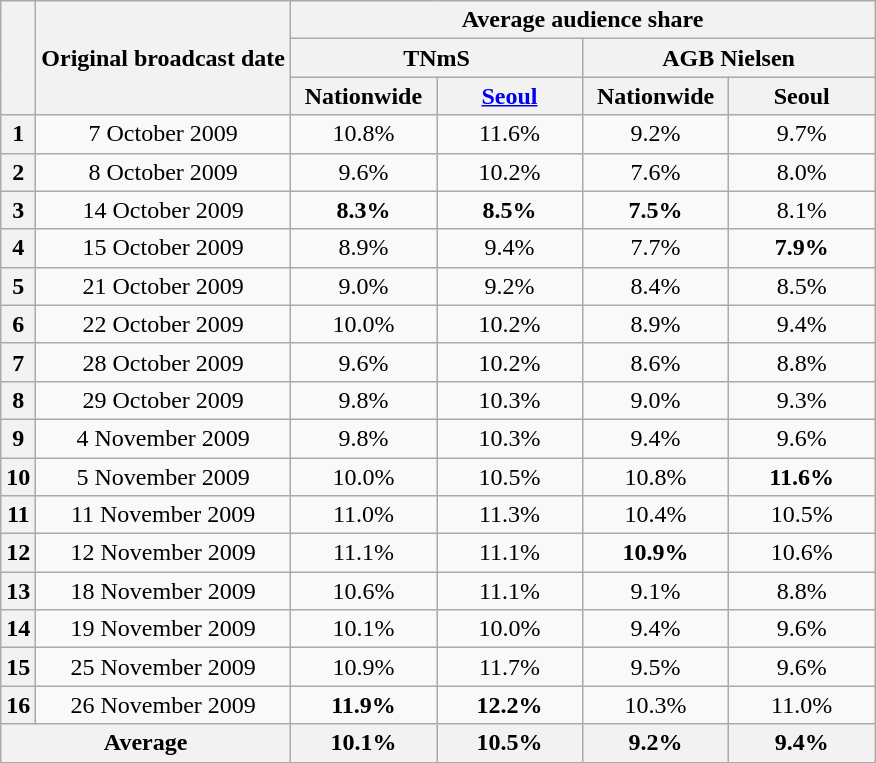<table class=wikitable style="text-align:center">
<tr>
<th rowspan="3"></th>
<th rowspan="3">Original broadcast date</th>
<th colspan="4">Average audience share</th>
</tr>
<tr>
<th colspan="2">TNmS</th>
<th colspan="2">AGB Nielsen</th>
</tr>
<tr>
<th width=90>Nationwide</th>
<th width=90><a href='#'>Seoul</a></th>
<th width=90>Nationwide</th>
<th width=90>Seoul</th>
</tr>
<tr>
<th>1</th>
<td>7 October 2009</td>
<td>10.8%</td>
<td>11.6%</td>
<td>9.2%</td>
<td>9.7%</td>
</tr>
<tr>
<th>2</th>
<td>8 October 2009</td>
<td>9.6%</td>
<td>10.2%</td>
<td>7.6%</td>
<td>8.0%</td>
</tr>
<tr>
<th>3</th>
<td>14 October 2009</td>
<td><span><strong>8.3%</strong></span></td>
<td><span><strong>8.5%</strong></span></td>
<td><span><strong>7.5%</strong></span></td>
<td>8.1%</td>
</tr>
<tr>
<th>4</th>
<td>15 October 2009</td>
<td>8.9%</td>
<td>9.4%</td>
<td>7.7%</td>
<td><span><strong>7.9%</strong></span></td>
</tr>
<tr>
<th>5</th>
<td>21 October 2009</td>
<td>9.0%</td>
<td>9.2%</td>
<td>8.4%</td>
<td>8.5%</td>
</tr>
<tr>
<th>6</th>
<td>22 October 2009</td>
<td>10.0%</td>
<td>10.2%</td>
<td>8.9%</td>
<td>9.4%</td>
</tr>
<tr>
<th>7</th>
<td>28 October 2009</td>
<td>9.6%</td>
<td>10.2%</td>
<td>8.6%</td>
<td>8.8%</td>
</tr>
<tr>
<th>8</th>
<td>29 October 2009</td>
<td>9.8%</td>
<td>10.3%</td>
<td>9.0%</td>
<td>9.3%</td>
</tr>
<tr>
<th>9</th>
<td>4 November 2009</td>
<td>9.8%</td>
<td>10.3%</td>
<td>9.4%</td>
<td>9.6%</td>
</tr>
<tr>
<th>10</th>
<td>5 November 2009</td>
<td>10.0%</td>
<td>10.5%</td>
<td>10.8%</td>
<td><span><strong>11.6%</strong></span></td>
</tr>
<tr>
<th>11</th>
<td>11 November 2009</td>
<td>11.0%</td>
<td>11.3%</td>
<td>10.4%</td>
<td>10.5%</td>
</tr>
<tr>
<th>12</th>
<td>12 November 2009</td>
<td>11.1%</td>
<td>11.1%</td>
<td><span><strong>10.9%</strong></span></td>
<td>10.6%</td>
</tr>
<tr>
<th>13</th>
<td>18 November 2009</td>
<td>10.6%</td>
<td>11.1%</td>
<td>9.1%</td>
<td>8.8%</td>
</tr>
<tr>
<th>14</th>
<td>19 November 2009</td>
<td>10.1%</td>
<td>10.0%</td>
<td>9.4%</td>
<td>9.6%</td>
</tr>
<tr>
<th>15</th>
<td>25 November 2009</td>
<td>10.9%</td>
<td>11.7%</td>
<td>9.5%</td>
<td>9.6%</td>
</tr>
<tr>
<th>16</th>
<td>26 November 2009</td>
<td><span><strong>11.9%</strong></span></td>
<td><span><strong>12.2%</strong></span></td>
<td>10.3%</td>
<td>11.0%</td>
</tr>
<tr>
<th colspan=2>Average</th>
<th>10.1%</th>
<th>10.5%</th>
<th>9.2%</th>
<th>9.4%</th>
</tr>
</table>
